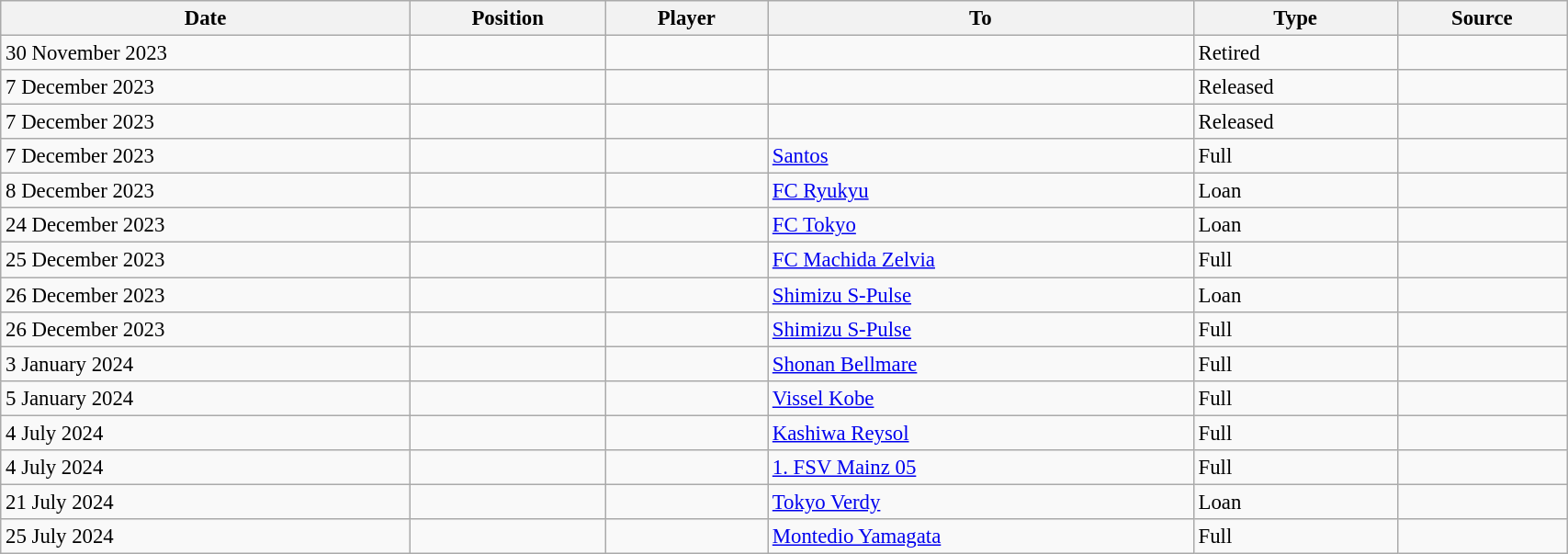<table class="wikitable sortable" style="width:90%; text-align:center; font-size:95%; text-align:left;">
<tr>
<th>Date</th>
<th>Position</th>
<th>Player</th>
<th>To</th>
<th>Type</th>
<th>Source</th>
</tr>
<tr>
<td>30 November 2023</td>
<td></td>
<td></td>
<td></td>
<td>Retired</td>
<td></td>
</tr>
<tr>
<td>7 December 2023</td>
<td></td>
<td></td>
<td></td>
<td>Released</td>
<td></td>
</tr>
<tr>
<td>7 December 2023</td>
<td></td>
<td></td>
<td></td>
<td>Released</td>
<td></td>
</tr>
<tr>
<td>7 December 2023</td>
<td></td>
<td></td>
<td> <a href='#'>Santos</a></td>
<td>Full</td>
<td></td>
</tr>
<tr>
<td>8 December 2023</td>
<td></td>
<td></td>
<td> <a href='#'>FC Ryukyu</a></td>
<td>Loan</td>
<td></td>
</tr>
<tr>
<td>24 December 2023</td>
<td></td>
<td></td>
<td> <a href='#'>FC Tokyo</a></td>
<td>Loan</td>
<td></td>
</tr>
<tr>
<td>25 December 2023</td>
<td></td>
<td></td>
<td> <a href='#'>FC Machida Zelvia</a></td>
<td>Full</td>
<td></td>
</tr>
<tr>
<td>26 December 2023</td>
<td></td>
<td></td>
<td> <a href='#'>Shimizu S-Pulse</a></td>
<td>Loan</td>
<td></td>
</tr>
<tr>
<td>26 December 2023</td>
<td></td>
<td></td>
<td> <a href='#'>Shimizu S-Pulse</a></td>
<td>Full</td>
<td></td>
</tr>
<tr>
<td>3 January 2024</td>
<td></td>
<td></td>
<td> <a href='#'>Shonan Bellmare</a></td>
<td>Full</td>
<td></td>
</tr>
<tr>
<td>5 January 2024</td>
<td></td>
<td></td>
<td> <a href='#'>Vissel Kobe</a></td>
<td>Full</td>
<td></td>
</tr>
<tr>
<td>4 July 2024</td>
<td></td>
<td></td>
<td> <a href='#'>Kashiwa Reysol</a></td>
<td>Full</td>
<td></td>
</tr>
<tr>
<td>4 July 2024</td>
<td></td>
<td></td>
<td> <a href='#'>1. FSV Mainz 05</a></td>
<td>Full</td>
<td></td>
</tr>
<tr>
<td>21 July 2024</td>
<td></td>
<td></td>
<td> <a href='#'>Tokyo Verdy</a></td>
<td>Loan</td>
<td></td>
</tr>
<tr>
<td>25 July 2024</td>
<td></td>
<td></td>
<td> <a href='#'>Montedio Yamagata</a></td>
<td>Full</td>
<td></td>
</tr>
</table>
